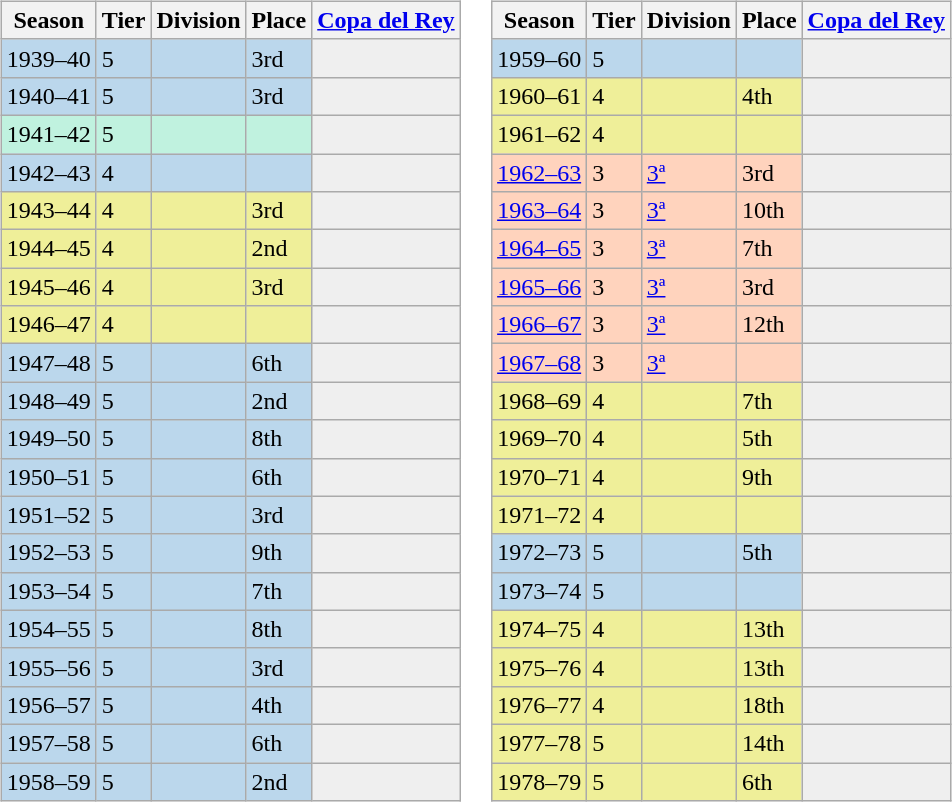<table>
<tr>
<td style="vertical-align:top;"><br><table class="wikitable">
<tr style="background:#f0f6fa;">
<th>Season</th>
<th>Tier</th>
<th>Division</th>
<th>Place</th>
<th><a href='#'>Copa del Rey</a></th>
</tr>
<tr>
<td style="background:#BBD7EC;">1939–40</td>
<td style="background:#BBD7EC;">5</td>
<td style="background:#BBD7EC;"></td>
<td style="background:#BBD7EC;">3rd</td>
<th style="background:#efefef;"></th>
</tr>
<tr>
<td style="background:#BBD7EC;">1940–41</td>
<td style="background:#BBD7EC;">5</td>
<td style="background:#BBD7EC;"></td>
<td style="background:#BBD7EC;">3rd</td>
<th style="background:#efefef;"></th>
</tr>
<tr>
<td style="background:#C0F2DF;">1941–42</td>
<td style="background:#C0F2DF;">5</td>
<td style="background:#C0F2DF;"></td>
<td style="background:#C0F2DF;"></td>
<th style="background:#efefef;"></th>
</tr>
<tr>
<td style="background:#BBD7EC;">1942–43</td>
<td style="background:#BBD7EC;">4</td>
<td style="background:#BBD7EC;"></td>
<td style="background:#BBD7EC;"></td>
<th style="background:#efefef;"></th>
</tr>
<tr>
<td style="background:#EFEF99;">1943–44</td>
<td style="background:#EFEF99;">4</td>
<td style="background:#EFEF99;"></td>
<td style="background:#EFEF99;">3rd</td>
<th style="background:#efefef;"></th>
</tr>
<tr>
<td style="background:#EFEF99;">1944–45</td>
<td style="background:#EFEF99;">4</td>
<td style="background:#EFEF99;"></td>
<td style="background:#EFEF99;">2nd</td>
<th style="background:#efefef;"></th>
</tr>
<tr>
<td style="background:#EFEF99;">1945–46</td>
<td style="background:#EFEF99;">4</td>
<td style="background:#EFEF99;"></td>
<td style="background:#EFEF99;">3rd</td>
<th style="background:#efefef;"></th>
</tr>
<tr>
<td style="background:#EFEF99;">1946–47</td>
<td style="background:#EFEF99;">4</td>
<td style="background:#EFEF99;"></td>
<td style="background:#EFEF99;"></td>
<th style="background:#efefef;"></th>
</tr>
<tr>
<td style="background:#BBD7EC;">1947–48</td>
<td style="background:#BBD7EC;">5</td>
<td style="background:#BBD7EC;"></td>
<td style="background:#BBD7EC;">6th</td>
<th style="background:#efefef;"></th>
</tr>
<tr>
<td style="background:#BBD7EC;">1948–49</td>
<td style="background:#BBD7EC;">5</td>
<td style="background:#BBD7EC;"></td>
<td style="background:#BBD7EC;">2nd</td>
<th style="background:#efefef;"></th>
</tr>
<tr>
<td style="background:#BBD7EC;">1949–50</td>
<td style="background:#BBD7EC;">5</td>
<td style="background:#BBD7EC;"></td>
<td style="background:#BBD7EC;">8th</td>
<th style="background:#efefef;"></th>
</tr>
<tr>
<td style="background:#BBD7EC;">1950–51</td>
<td style="background:#BBD7EC;">5</td>
<td style="background:#BBD7EC;"></td>
<td style="background:#BBD7EC;">6th</td>
<th style="background:#efefef;"></th>
</tr>
<tr>
<td style="background:#BBD7EC;">1951–52</td>
<td style="background:#BBD7EC;">5</td>
<td style="background:#BBD7EC;"></td>
<td style="background:#BBD7EC;">3rd</td>
<th style="background:#efefef;"></th>
</tr>
<tr>
<td style="background:#BBD7EC;">1952–53</td>
<td style="background:#BBD7EC;">5</td>
<td style="background:#BBD7EC;"></td>
<td style="background:#BBD7EC;">9th</td>
<th style="background:#efefef;"></th>
</tr>
<tr>
<td style="background:#BBD7EC;">1953–54</td>
<td style="background:#BBD7EC;">5</td>
<td style="background:#BBD7EC;"></td>
<td style="background:#BBD7EC;">7th</td>
<th style="background:#efefef;"></th>
</tr>
<tr>
<td style="background:#BBD7EC;">1954–55</td>
<td style="background:#BBD7EC;">5</td>
<td style="background:#BBD7EC;"></td>
<td style="background:#BBD7EC;">8th</td>
<th style="background:#efefef;"></th>
</tr>
<tr>
<td style="background:#BBD7EC;">1955–56</td>
<td style="background:#BBD7EC;">5</td>
<td style="background:#BBD7EC;"></td>
<td style="background:#BBD7EC;">3rd</td>
<th style="background:#efefef;"></th>
</tr>
<tr>
<td style="background:#BBD7EC;">1956–57</td>
<td style="background:#BBD7EC;">5</td>
<td style="background:#BBD7EC;"></td>
<td style="background:#BBD7EC;">4th</td>
<th style="background:#efefef;"></th>
</tr>
<tr>
<td style="background:#BBD7EC;">1957–58</td>
<td style="background:#BBD7EC;">5</td>
<td style="background:#BBD7EC;"></td>
<td style="background:#BBD7EC;">6th</td>
<th style="background:#efefef;"></th>
</tr>
<tr>
<td style="background:#BBD7EC;">1958–59</td>
<td style="background:#BBD7EC;">5</td>
<td style="background:#BBD7EC;"></td>
<td style="background:#BBD7EC;">2nd</td>
<th style="background:#efefef;"></th>
</tr>
</table>
</td>
<td style="vertical-align:top;"><br><table class="wikitable">
<tr style="background:#f0f6fa;">
<th>Season</th>
<th>Tier</th>
<th>Division</th>
<th>Place</th>
<th><a href='#'>Copa del Rey</a></th>
</tr>
<tr>
<td style="background:#BBD7EC;">1959–60</td>
<td style="background:#BBD7EC;">5</td>
<td style="background:#BBD7EC;"></td>
<td style="background:#BBD7EC;"></td>
<th style="background:#efefef;"></th>
</tr>
<tr>
<td style="background:#EFEF99;">1960–61</td>
<td style="background:#EFEF99;">4</td>
<td style="background:#EFEF99;"></td>
<td style="background:#EFEF99;">4th</td>
<th style="background:#efefef;"></th>
</tr>
<tr>
<td style="background:#EFEF99;">1961–62</td>
<td style="background:#EFEF99;">4</td>
<td style="background:#EFEF99;"></td>
<td style="background:#EFEF99;"></td>
<th style="background:#efefef;"></th>
</tr>
<tr>
<td style="background:#FFD3BD;"><a href='#'>1962–63</a></td>
<td style="background:#FFD3BD;">3</td>
<td style="background:#FFD3BD;"><a href='#'>3ª</a></td>
<td style="background:#FFD3BD;">3rd</td>
<th style="background:#efefef;"></th>
</tr>
<tr>
<td style="background:#FFD3BD;"><a href='#'>1963–64</a></td>
<td style="background:#FFD3BD;">3</td>
<td style="background:#FFD3BD;"><a href='#'>3ª</a></td>
<td style="background:#FFD3BD;">10th</td>
<th style="background:#efefef;"></th>
</tr>
<tr>
<td style="background:#FFD3BD;"><a href='#'>1964–65</a></td>
<td style="background:#FFD3BD;">3</td>
<td style="background:#FFD3BD;"><a href='#'>3ª</a></td>
<td style="background:#FFD3BD;">7th</td>
<th style="background:#efefef;"></th>
</tr>
<tr>
<td style="background:#FFD3BD;"><a href='#'>1965–66</a></td>
<td style="background:#FFD3BD;">3</td>
<td style="background:#FFD3BD;"><a href='#'>3ª</a></td>
<td style="background:#FFD3BD;">3rd</td>
<th style="background:#efefef;"></th>
</tr>
<tr>
<td style="background:#FFD3BD;"><a href='#'>1966–67</a></td>
<td style="background:#FFD3BD;">3</td>
<td style="background:#FFD3BD;"><a href='#'>3ª</a></td>
<td style="background:#FFD3BD;">12th</td>
<td style="background:#efefef;"></td>
</tr>
<tr>
<td style="background:#FFD3BD;"><a href='#'>1967–68</a></td>
<td style="background:#FFD3BD;">3</td>
<td style="background:#FFD3BD;"><a href='#'>3ª</a></td>
<td style="background:#FFD3BD;"></td>
<th style="background:#efefef;"></th>
</tr>
<tr>
<td style="background:#EFEF99;">1968–69</td>
<td style="background:#EFEF99;">4</td>
<td style="background:#EFEF99;"></td>
<td style="background:#EFEF99;">7th</td>
<th style="background:#efefef;"></th>
</tr>
<tr>
<td style="background:#EFEF99;">1969–70</td>
<td style="background:#EFEF99;">4</td>
<td style="background:#EFEF99;"></td>
<td style="background:#EFEF99;">5th</td>
<th style="background:#efefef;"></th>
</tr>
<tr>
<td style="background:#EFEF99;">1970–71</td>
<td style="background:#EFEF99;">4</td>
<td style="background:#EFEF99;"></td>
<td style="background:#EFEF99;">9th</td>
<th style="background:#efefef;"></th>
</tr>
<tr>
<td style="background:#EFEF99;">1971–72</td>
<td style="background:#EFEF99;">4</td>
<td style="background:#EFEF99;"></td>
<td style="background:#EFEF99;"></td>
<th style="background:#efefef;"></th>
</tr>
<tr>
<td style="background:#BBD7EC;">1972–73</td>
<td style="background:#BBD7EC;">5</td>
<td style="background:#BBD7EC;"></td>
<td style="background:#BBD7EC;">5th</td>
<th style="background:#efefef;"></th>
</tr>
<tr>
<td style="background:#BBD7EC;">1973–74</td>
<td style="background:#BBD7EC;">5</td>
<td style="background:#BBD7EC;"></td>
<td style="background:#BBD7EC;"></td>
<th style="background:#efefef;"></th>
</tr>
<tr>
<td style="background:#EFEF99;">1974–75</td>
<td style="background:#EFEF99;">4</td>
<td style="background:#EFEF99;"></td>
<td style="background:#EFEF99;">13th</td>
<th style="background:#efefef;"></th>
</tr>
<tr>
<td style="background:#EFEF99;">1975–76</td>
<td style="background:#EFEF99;">4</td>
<td style="background:#EFEF99;"></td>
<td style="background:#EFEF99;">13th</td>
<th style="background:#efefef;"></th>
</tr>
<tr>
<td style="background:#EFEF99;">1976–77</td>
<td style="background:#EFEF99;">4</td>
<td style="background:#EFEF99;"></td>
<td style="background:#EFEF99;">18th</td>
<th style="background:#efefef;"></th>
</tr>
<tr>
<td style="background:#EFEF99;">1977–78</td>
<td style="background:#EFEF99;">5</td>
<td style="background:#EFEF99;"></td>
<td style="background:#EFEF99;">14th</td>
<th style="background:#efefef;"></th>
</tr>
<tr>
<td style="background:#EFEF99;">1978–79</td>
<td style="background:#EFEF99;">5</td>
<td style="background:#EFEF99;"></td>
<td style="background:#EFEF99;">6th</td>
<th style="background:#efefef;"></th>
</tr>
</table>
</td>
</tr>
</table>
